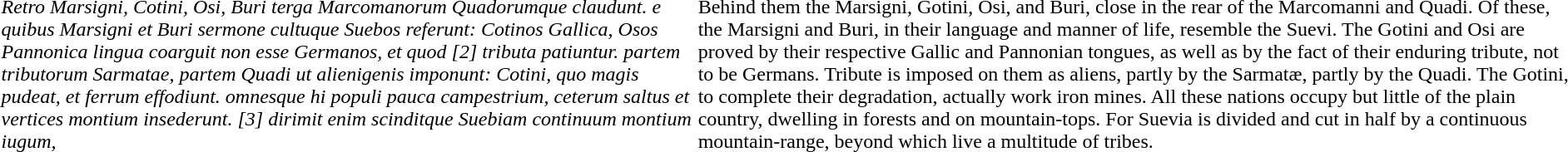<table>
<tr>
<td><em>Retro Marsigni, Cotini, Osi, Buri terga Marcomanorum Quadorumque claudunt. e quibus Marsigni et Buri sermone cultuque Suebos referunt: Cotinos Gallica, Osos Pannonica lingua coarguit non esse Germanos, et quod [2] tributa patiuntur. partem tributorum Sarmatae, partem Quadi ut alienigenis imponunt: Cotini, quo magis pudeat, et ferrum effodiunt. omnesque hi populi pauca campestrium, ceterum saltus et vertices montium insederunt. [3] dirimit enim scinditque Suebiam continuum montium iugum,</em></td>
<td>Behind them the Marsigni, Gotini, Osi, and Buri, close in the rear of the Marcomanni and Quadi. Of these, the Marsigni and Buri, in their language and manner of life, resemble the Suevi. The Gotini and Osi are proved by their respective Gallic and Pannonian tongues, as well as by the fact of their enduring tribute, not to be Germans. Tribute is imposed on them as aliens, partly by the Sarmatæ, partly by the Quadi. The Gotini, to complete their degradation, actually work iron mines. All these nations occupy but little of the plain country, dwelling in forests and on mountain-tops. For Suevia is divided and cut in half by a continuous mountain-range, beyond which live a multitude of tribes.</td>
</tr>
</table>
